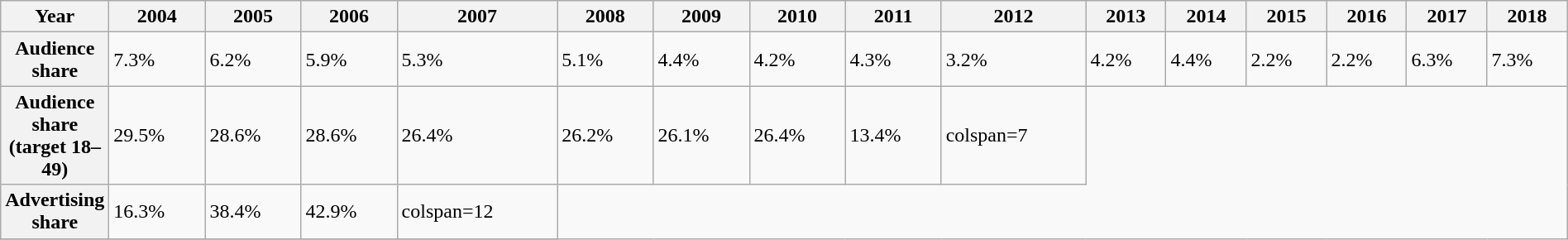<table class="wikitable" style="width:100%; margin:auto;">
<tr>
<th width="35px">Year</th>
<th>2004</th>
<th>2005</th>
<th>2006</th>
<th>2007</th>
<th>2008</th>
<th>2009</th>
<th>2010</th>
<th>2011</th>
<th>2012</th>
<th>2013</th>
<th>2014</th>
<th>2015</th>
<th>2016</th>
<th>2017</th>
<th>2018</th>
</tr>
<tr>
<th width="50px">Audience share</th>
<td>7.3%</td>
<td>6.2%</td>
<td>5.9%</td>
<td>5.3%</td>
<td>5.1%</td>
<td>4.4%</td>
<td>4.2%</td>
<td>4.3%</td>
<td>3.2%</td>
<td>4.2%</td>
<td>4.4%</td>
<td>2.2%</td>
<td>2.2%</td>
<td>6.3%</td>
<td>7.3%</td>
</tr>
<tr>
<th width="50px">Audience share (target 18–49)</th>
<td>29.5%</td>
<td>28.6%</td>
<td>28.6%</td>
<td>26.4%</td>
<td>26.2%</td>
<td>26.1%</td>
<td>26.4%</td>
<td>13.4%</td>
<td>colspan=7 <center></center></td>
</tr>
<tr>
<th width="50px">Advertising share</th>
<td>16.3%</td>
<td>38.4%</td>
<td>42.9%</td>
<td>colspan=12<center></center></td>
</tr>
<tr>
</tr>
</table>
